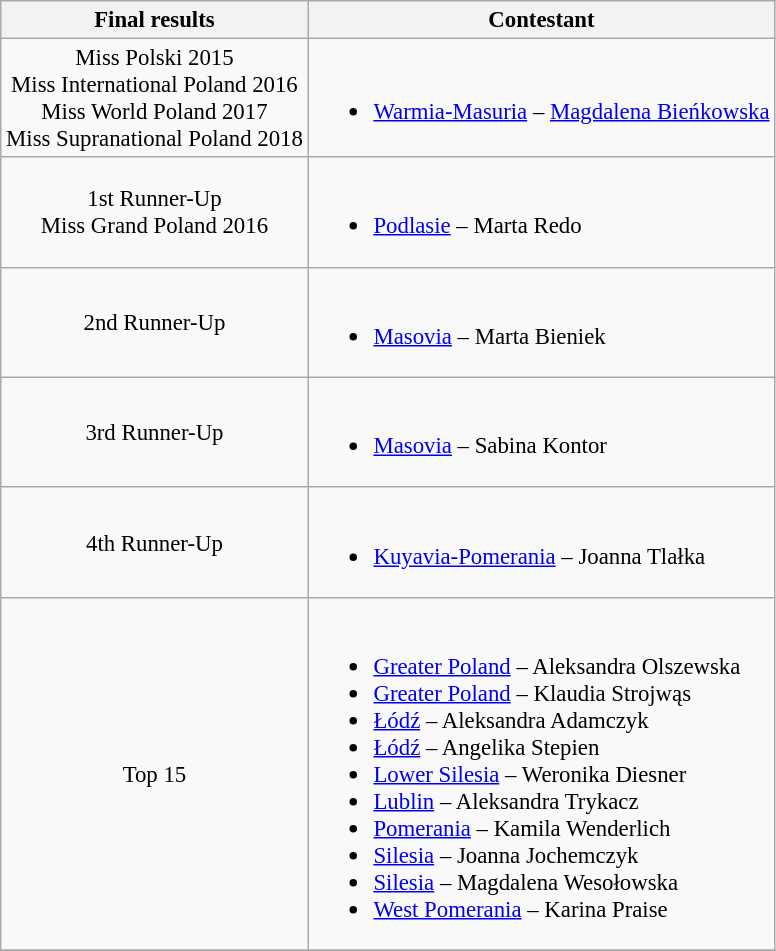<table class="wikitable sortable" style="font-size: 95%;">
<tr>
<th>Final results</th>
<th>Contestant</th>
</tr>
<tr>
<td style="text-align:center;">Miss Polski 2015<br>Miss International Poland 2016<br>Miss World Poland 2017<br>Miss Supranational Poland 2018</td>
<td><br><ul><li><a href='#'>Warmia-Masuria</a> – <a href='#'>Magdalena Bieńkowska</a></li></ul></td>
</tr>
<tr>
<td style="text-align:center;">1st Runner-Up<br>Miss Grand Poland 2016</td>
<td><br><ul><li><a href='#'>Podlasie</a> – Marta Redo</li></ul></td>
</tr>
<tr>
<td style="text-align:center;">2nd Runner-Up</td>
<td><br><ul><li><a href='#'>Masovia</a> – Marta Bieniek</li></ul></td>
</tr>
<tr>
<td style="text-align:center;">3rd Runner-Up</td>
<td><br><ul><li><a href='#'>Masovia</a> – Sabina Kontor</li></ul></td>
</tr>
<tr>
<td style="text-align:center;">4th Runner-Up</td>
<td><br><ul><li><a href='#'>Kuyavia-Pomerania</a> – Joanna Tlałka</li></ul></td>
</tr>
<tr>
<td style="text-align:center;">Top 15</td>
<td><br><ul><li><a href='#'>Greater Poland</a> – Aleksandra Olszewska</li><li><a href='#'>Greater Poland</a> – Klaudia Strojwąs</li><li><a href='#'>Łódź</a> – Aleksandra Adamczyk</li><li><a href='#'>Łódź</a> – Angelika Stepien</li><li><a href='#'>Lower Silesia</a> – Weronika Diesner</li><li><a href='#'>Lublin</a> – Aleksandra Trykacz</li><li><a href='#'>Pomerania</a> – Kamila Wenderlich</li><li><a href='#'>Silesia</a> – Joanna Jochemczyk</li><li><a href='#'>Silesia</a> – Magdalena Wesołowska</li><li><a href='#'>West Pomerania</a> – Karina Praise</li></ul></td>
</tr>
<tr>
</tr>
</table>
